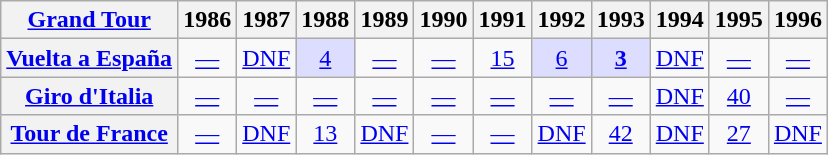<table class="wikitable plainrowheaders">
<tr>
<th scope="col"><a href='#'>Grand Tour</a></th>
<th scope="col">1986</th>
<th scope="col">1987</th>
<th scope="col">1988</th>
<th scope="col">1989</th>
<th scope="col">1990</th>
<th scope="col">1991</th>
<th scope="col">1992</th>
<th scope="col">1993</th>
<th scope="col">1994</th>
<th scope="col">1995</th>
<th scope="col">1996</th>
</tr>
<tr style="text-align:center;">
<th scope="row"> <a href='#'>Vuelta a España</a></th>
<td><a href='#'>—</a></td>
<td><a href='#'>DNF</a></td>
<td style="background:#ddddff;"><a href='#'>4</a></td>
<td><a href='#'>—</a></td>
<td><a href='#'>—</a></td>
<td><a href='#'>15</a></td>
<td style="background:#ddddff;"><a href='#'>6</a></td>
<td style="background:#ddddff;"><strong><a href='#'>3</a></strong></td>
<td><a href='#'>DNF</a></td>
<td><a href='#'>—</a></td>
<td><a href='#'>—</a></td>
</tr>
<tr style="text-align:center;">
<th scope="row"> <a href='#'>Giro d'Italia</a></th>
<td><a href='#'>—</a></td>
<td><a href='#'>—</a></td>
<td><a href='#'>—</a></td>
<td><a href='#'>—</a></td>
<td><a href='#'>—</a></td>
<td><a href='#'>—</a></td>
<td><a href='#'>—</a></td>
<td><a href='#'>—</a></td>
<td><a href='#'>DNF</a></td>
<td><a href='#'>40</a></td>
<td><a href='#'>—</a></td>
</tr>
<tr style="text-align:center;">
<th scope="row"> <a href='#'>Tour de France</a></th>
<td><a href='#'>—</a></td>
<td><a href='#'>DNF</a></td>
<td><a href='#'>13</a></td>
<td><a href='#'>DNF</a></td>
<td><a href='#'>—</a></td>
<td><a href='#'>—</a></td>
<td><a href='#'>DNF</a></td>
<td><a href='#'>42</a></td>
<td><a href='#'>DNF</a></td>
<td><a href='#'>27</a></td>
<td><a href='#'>DNF</a></td>
</tr>
</table>
